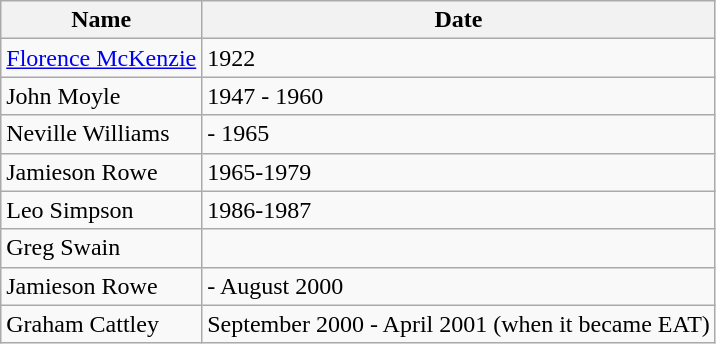<table class="wikitable">
<tr>
<th>Name</th>
<th>Date</th>
</tr>
<tr>
<td><a href='#'>Florence McKenzie</a></td>
<td>1922</td>
</tr>
<tr>
<td>John Moyle</td>
<td>1947 - 1960</td>
</tr>
<tr>
<td>Neville Williams</td>
<td>- 1965</td>
</tr>
<tr>
<td>Jamieson Rowe</td>
<td>1965-1979</td>
</tr>
<tr>
<td>Leo Simpson</td>
<td>1986-1987</td>
</tr>
<tr>
<td>Greg Swain</td>
<td></td>
</tr>
<tr>
<td>Jamieson Rowe</td>
<td>- August 2000</td>
</tr>
<tr>
<td>Graham Cattley</td>
<td>September 2000 - April 2001 (when it became EAT)</td>
</tr>
</table>
